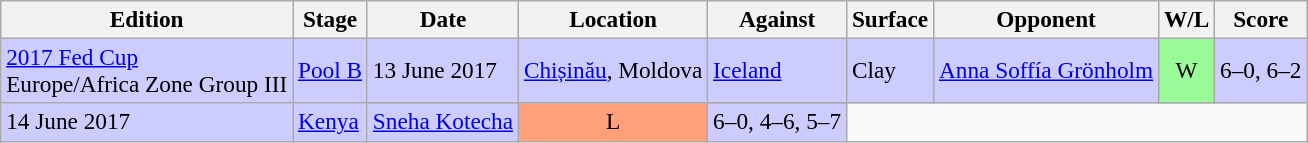<table class=wikitable style=font-size:97%>
<tr>
<th>Edition</th>
<th>Stage</th>
<th>Date</th>
<th>Location</th>
<th>Against</th>
<th>Surface</th>
<th>Opponent</th>
<th>W/L</th>
<th>Score</th>
</tr>
<tr style="background:#CCCCFF;">
<td rowspan=2><a href='#'>2017 Fed Cup</a> <br> Europe/Africa Zone Group III</td>
<td rowspan=2><a href='#'>Pool B</a></td>
<td>13 June 2017</td>
<td rowspan=2><a href='#'>Chișinău</a>, Moldova</td>
<td> <a href='#'>Iceland</a></td>
<td rowspan=2>Clay</td>
<td><a href='#'>Anna Soffía Grönholm</a></td>
<td style="text-align:center; background:#98fb98;">W</td>
<td>6–0, 6–2</td>
</tr>
<tr>
</tr>
<tr style="background:#CCCCFF;">
<td>14 June 2017</td>
<td> <a href='#'>Kenya</a></td>
<td><a href='#'>Sneha Kotecha</a></td>
<td style="text-align:center; background:#ffa07a;">L</td>
<td>6–0, 4–6, 5–7</td>
</tr>
</table>
